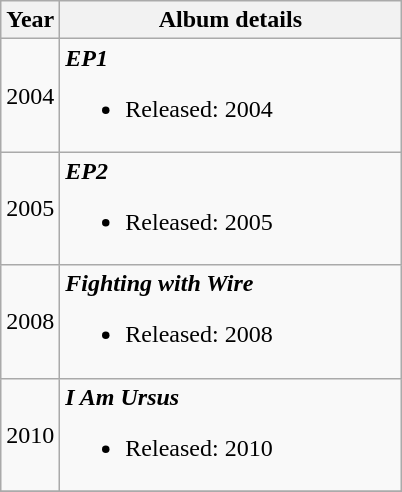<table class="wikitable">
<tr>
<th>Year</th>
<th style="width:220px;">Album details</th>
</tr>
<tr>
<td style="text-align:center;">2004</td>
<td><strong><em>EP1</em></strong><br><ul><li>Released: 2004</li></ul></td>
</tr>
<tr>
<td style="text-align:center;">2005</td>
<td><strong><em>EP2</em></strong><br><ul><li>Released: 2005</li></ul></td>
</tr>
<tr>
<td style="text-align:center;">2008</td>
<td><strong><em>Fighting with Wire</em></strong><br><ul><li>Released: 2008</li></ul></td>
</tr>
<tr>
<td style="text-align:center;">2010</td>
<td><strong><em>I Am Ursus</em></strong><br><ul><li>Released: 2010</li></ul></td>
</tr>
<tr>
</tr>
</table>
